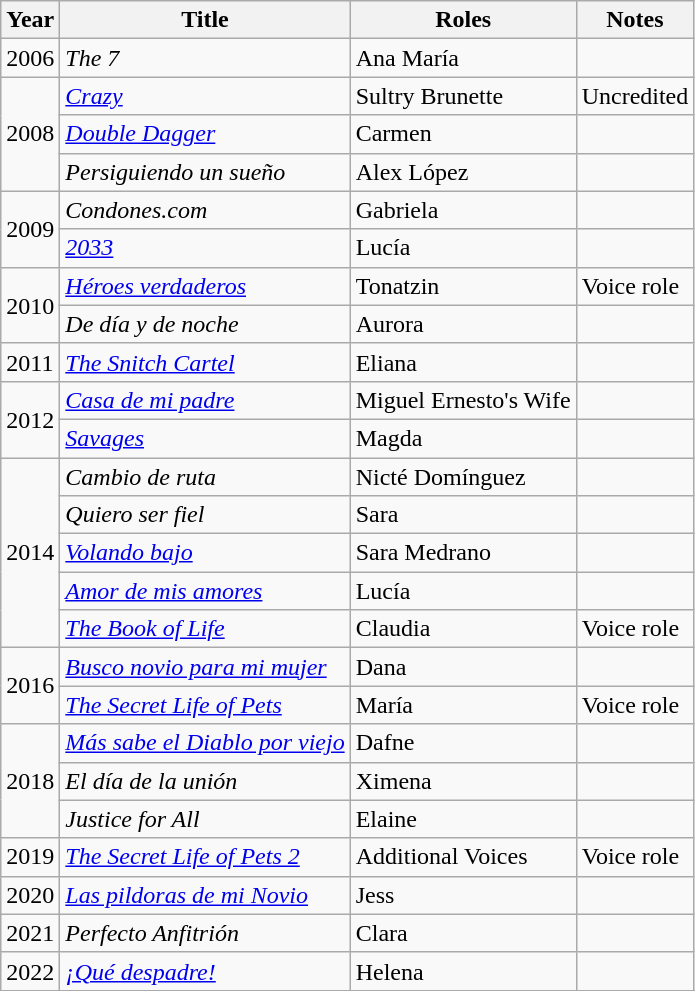<table class="wikitable sortable">
<tr>
<th>Year</th>
<th>Title</th>
<th>Roles</th>
<th>Notes</th>
</tr>
<tr>
<td>2006</td>
<td><em>The 7</em></td>
<td>Ana María</td>
<td></td>
</tr>
<tr>
<td rowspan="3">2008</td>
<td><em><a href='#'>Crazy</a></em></td>
<td>Sultry Brunette</td>
<td>Uncredited</td>
</tr>
<tr>
<td><em><a href='#'>Double Dagger</a></em></td>
<td>Carmen</td>
<td></td>
</tr>
<tr>
<td><em>Persiguiendo un sueño</em></td>
<td>Alex López</td>
<td></td>
</tr>
<tr>
<td rowspan="2">2009</td>
<td><em>Condones.com</em></td>
<td>Gabriela</td>
<td></td>
</tr>
<tr>
<td><em><a href='#'>2033</a></em></td>
<td>Lucía</td>
<td></td>
</tr>
<tr>
<td rowspan="2">2010</td>
<td><em><a href='#'>Héroes verdaderos</a></em></td>
<td>Tonatzin</td>
<td>Voice role</td>
</tr>
<tr>
<td><em>De día y de noche</em></td>
<td>Aurora</td>
<td></td>
</tr>
<tr>
<td>2011</td>
<td><em><a href='#'>The Snitch Cartel</a></em></td>
<td>Eliana</td>
<td></td>
</tr>
<tr>
<td rowspan="2">2012</td>
<td><em><a href='#'>Casa de mi padre</a></em></td>
<td>Miguel Ernesto's Wife</td>
<td></td>
</tr>
<tr>
<td><em><a href='#'>Savages</a></em></td>
<td>Magda</td>
<td></td>
</tr>
<tr>
<td rowspan="5">2014</td>
<td><em>Cambio de ruta</em></td>
<td>Nicté Domínguez</td>
<td></td>
</tr>
<tr>
<td><em>Quiero ser fiel</em></td>
<td>Sara</td>
<td></td>
</tr>
<tr>
<td><em><a href='#'>Volando bajo</a></em></td>
<td>Sara Medrano</td>
<td></td>
</tr>
<tr>
<td><em><a href='#'>Amor de mis amores</a></em></td>
<td>Lucía</td>
<td></td>
</tr>
<tr>
<td><em><a href='#'>The Book of Life</a></em></td>
<td>Claudia</td>
<td>Voice role</td>
</tr>
<tr>
<td rowspan="2">2016</td>
<td><em><a href='#'>Busco novio para mi mujer</a></em></td>
<td>Dana</td>
<td></td>
</tr>
<tr>
<td><em><a href='#'>The Secret Life of Pets</a></em></td>
<td>María</td>
<td>Voice role</td>
</tr>
<tr>
<td rowspan="3">2018</td>
<td><em><a href='#'>Más sabe el Diablo por viejo</a></em></td>
<td>Dafne</td>
<td></td>
</tr>
<tr>
<td><em>El día de la unión</em></td>
<td>Ximena</td>
<td></td>
</tr>
<tr>
<td><em>Justice for All</em></td>
<td>Elaine</td>
<td></td>
</tr>
<tr>
<td>2019</td>
<td><em><a href='#'>The Secret Life of Pets 2</a></em></td>
<td>Additional Voices</td>
<td>Voice role</td>
</tr>
<tr>
<td>2020</td>
<td><em><a href='#'>Las pildoras de mi Novio</a></em></td>
<td>Jess</td>
<td></td>
</tr>
<tr>
<td>2021</td>
<td><em>Perfecto Anfitrión</em></td>
<td>Clara</td>
<td></td>
</tr>
<tr>
<td>2022</td>
<td><em><a href='#'>¡Qué despadre!</a></em></td>
<td>Helena</td>
<td></td>
</tr>
<tr>
</tr>
</table>
